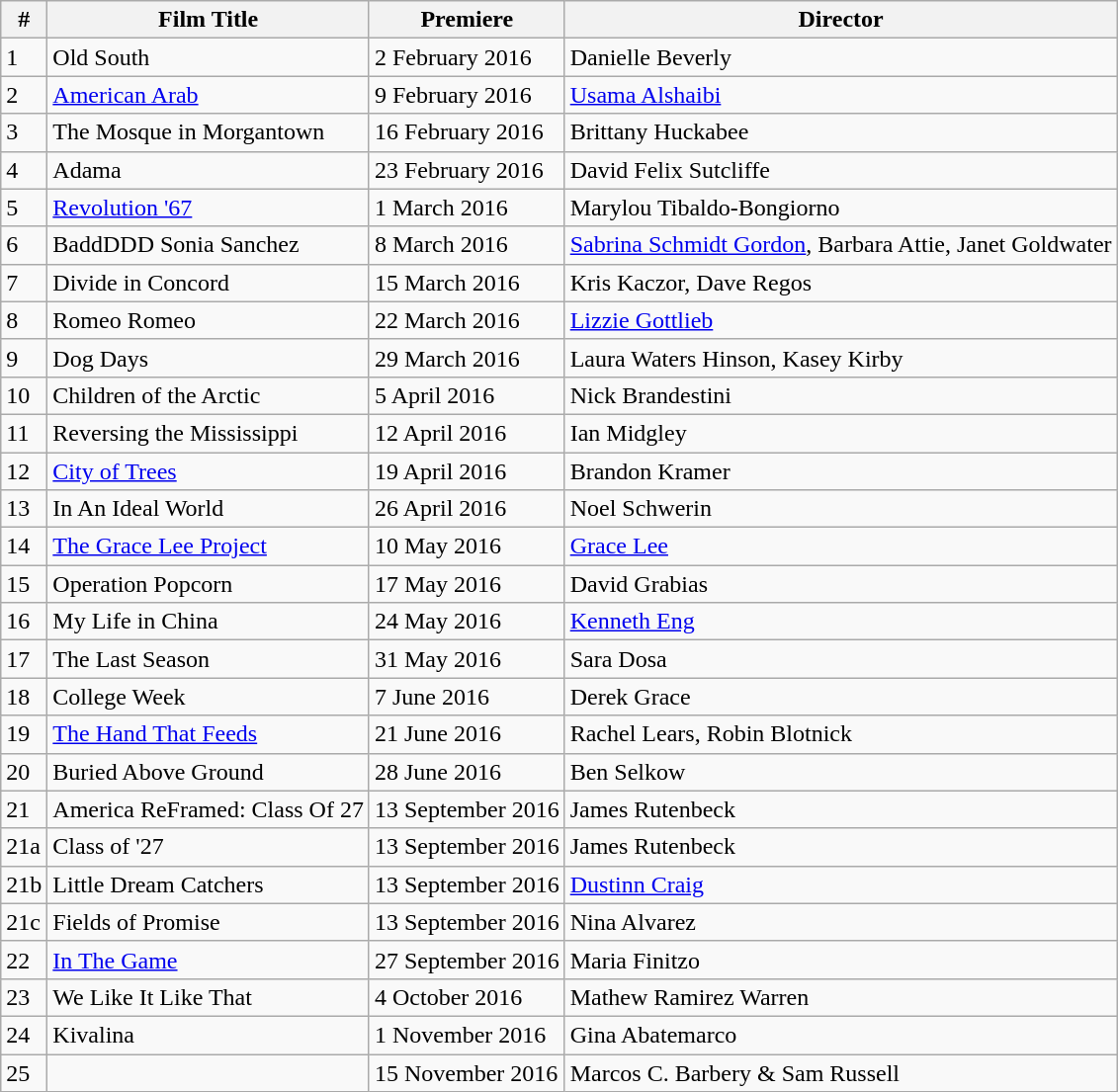<table class="wikitable sortable">
<tr>
<th>#</th>
<th>Film Title</th>
<th>Premiere</th>
<th>Director</th>
</tr>
<tr>
<td>1</td>
<td>Old South</td>
<td>2 February 2016</td>
<td>Danielle Beverly</td>
</tr>
<tr>
<td>2</td>
<td><a href='#'>American Arab</a></td>
<td>9 February 2016</td>
<td><a href='#'>Usama Alshaibi</a></td>
</tr>
<tr>
<td>3</td>
<td>The Mosque in Morgantown</td>
<td>16 February 2016</td>
<td>Brittany Huckabee</td>
</tr>
<tr>
<td>4</td>
<td>Adama</td>
<td>23 February 2016</td>
<td>David Felix Sutcliffe</td>
</tr>
<tr>
<td>5</td>
<td><a href='#'>Revolution '67</a></td>
<td>1 March 2016</td>
<td>Marylou Tibaldo-Bongiorno</td>
</tr>
<tr>
<td>6</td>
<td>BaddDDD Sonia Sanchez</td>
<td>8 March 2016</td>
<td><a href='#'>Sabrina Schmidt Gordon</a>, Barbara Attie, Janet Goldwater</td>
</tr>
<tr>
<td>7</td>
<td>Divide in Concord</td>
<td>15 March 2016</td>
<td>Kris Kaczor, Dave Regos</td>
</tr>
<tr>
<td>8</td>
<td>Romeo Romeo</td>
<td>22 March 2016</td>
<td><a href='#'>Lizzie Gottlieb</a></td>
</tr>
<tr>
<td>9</td>
<td>Dog Days</td>
<td>29 March 2016</td>
<td>Laura Waters Hinson, Kasey Kirby</td>
</tr>
<tr>
<td>10</td>
<td>Children of the Arctic</td>
<td>5 April 2016</td>
<td>Nick Brandestini</td>
</tr>
<tr>
<td>11</td>
<td>Reversing the Mississippi</td>
<td>12 April 2016</td>
<td>Ian Midgley</td>
</tr>
<tr>
<td>12</td>
<td><a href='#'>City of Trees</a></td>
<td>19 April 2016</td>
<td>Brandon Kramer</td>
</tr>
<tr>
<td>13</td>
<td>In An Ideal World</td>
<td>26 April 2016</td>
<td>Noel Schwerin</td>
</tr>
<tr>
<td>14</td>
<td><a href='#'>The Grace Lee Project</a></td>
<td>10 May 2016</td>
<td><a href='#'>Grace Lee</a></td>
</tr>
<tr>
<td>15</td>
<td>Operation Popcorn</td>
<td>17 May 2016</td>
<td>David Grabias</td>
</tr>
<tr>
<td>16</td>
<td>My Life in China</td>
<td>24 May 2016</td>
<td><a href='#'>Kenneth Eng</a></td>
</tr>
<tr>
<td>17</td>
<td>The Last Season</td>
<td>31 May 2016</td>
<td>Sara Dosa</td>
</tr>
<tr>
<td>18</td>
<td>College Week</td>
<td>7 June 2016</td>
<td>Derek Grace</td>
</tr>
<tr>
<td>19</td>
<td><a href='#'>The Hand That Feeds</a></td>
<td>21 June 2016</td>
<td>Rachel Lears, Robin Blotnick</td>
</tr>
<tr>
<td>20</td>
<td>Buried Above Ground</td>
<td>28 June 2016</td>
<td>Ben Selkow</td>
</tr>
<tr>
<td>21</td>
<td>America ReFramed: Class Of 27</td>
<td>13 September 2016</td>
<td>James Rutenbeck</td>
</tr>
<tr>
<td>21a</td>
<td>Class of '27</td>
<td>13 September 2016</td>
<td>James Rutenbeck</td>
</tr>
<tr>
<td>21b</td>
<td>Little Dream Catchers</td>
<td>13 September 2016</td>
<td><a href='#'>Dustinn Craig</a></td>
</tr>
<tr>
<td>21c</td>
<td>Fields of Promise</td>
<td>13 September 2016</td>
<td>Nina Alvarez</td>
</tr>
<tr>
<td>22</td>
<td><a href='#'>In The Game</a></td>
<td>27 September 2016</td>
<td>Maria Finitzo</td>
</tr>
<tr>
<td>23</td>
<td>We Like It Like That</td>
<td>4 October 2016</td>
<td>Mathew Ramirez Warren</td>
</tr>
<tr>
<td>24</td>
<td>Kivalina</td>
<td>1 November 2016</td>
<td>Gina Abatemarco</td>
</tr>
<tr>
<td>25</td>
<td></td>
<td>15 November 2016</td>
<td>Marcos C. Barbery & Sam Russell</td>
</tr>
</table>
